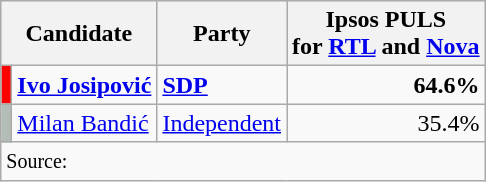<table class="wikitable">
<tr style="background:#e9e9e9;">
<th colspan=2>Candidate</th>
<th>Party</th>
<th>Ipsos PULS<br>for <a href='#'>RTL</a> and <a href='#'>Nova</a></th>
</tr>
<tr>
<td style="background:red;"></td>
<td><strong><a href='#'>Ivo Josipović</a></strong></td>
<td><strong><a href='#'>SDP</a></strong></td>
<td style="text-align:right;"><strong>64.6%</strong></td>
</tr>
<tr>
<td style="background:#b2beb5;"></td>
<td><a href='#'>Milan Bandić</a></td>
<td><a href='#'>Independent</a></td>
<td style="text-align:right;">35.4%</td>
</tr>
<tr>
<td colspan="6"><small>Source: </small></td>
</tr>
</table>
